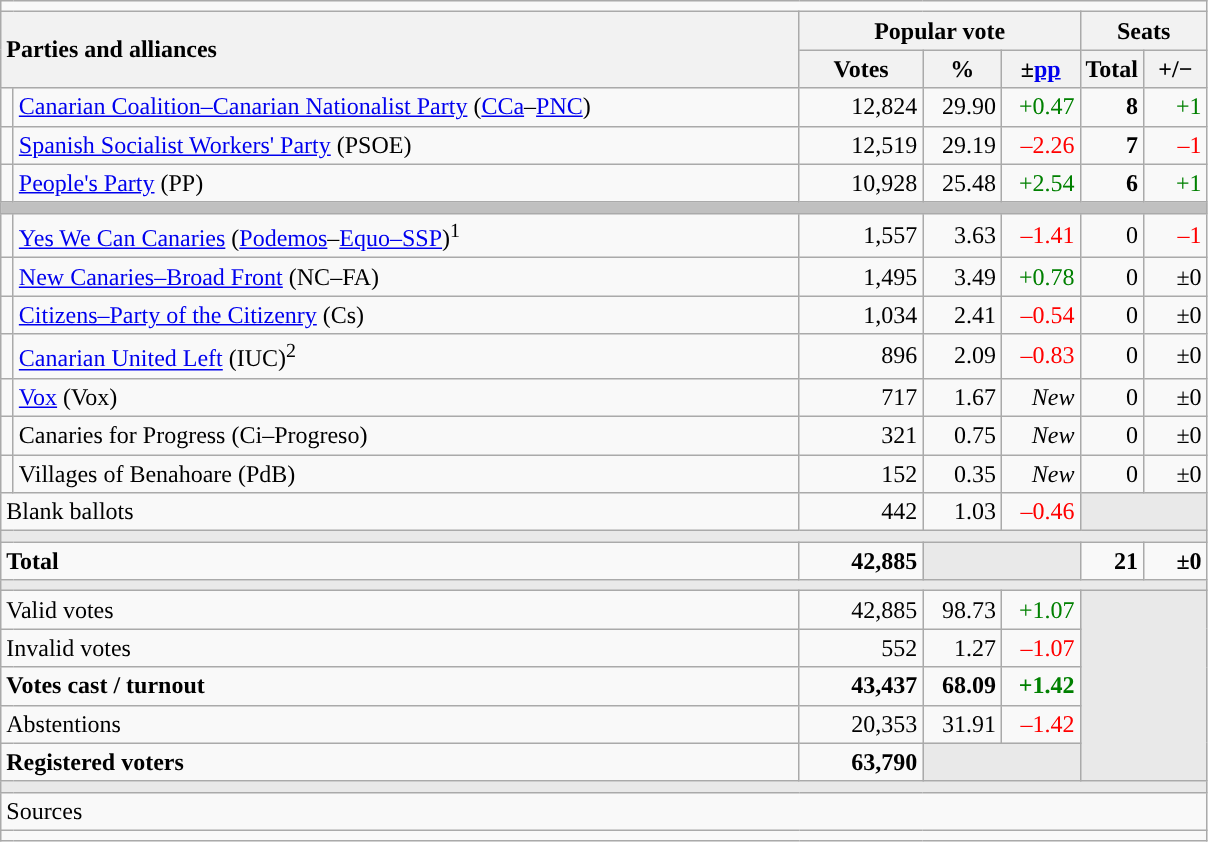<table class="wikitable" style="text-align:right;">
<tr>
<td colspan="7"></td>
</tr>
<tr>
<th style="text-align:left;" rowspan="2" colspan="2" width="525">Parties and alliances</th>
<th colspan="3">Popular vote</th>
<th colspan="2">Seats</th>
</tr>
<tr>
<th width="75">Votes</th>
<th width="45">%</th>
<th width="45">±<a href='#'>pp</a></th>
<th width="35">Total</th>
<th width="35">+/−</th>
</tr>
<tr>
<td width="1" style="color:inherit;background:"></td>
<td align="left"><a href='#'>Canarian Coalition–Canarian Nationalist Party</a> (<a href='#'>CCa</a>–<a href='#'>PNC</a>)</td>
<td>12,824</td>
<td>29.90</td>
<td style="color:green;">+0.47</td>
<td><strong>8</strong></td>
<td style="color:green;">+1</td>
</tr>
<tr>
<td style="color:inherit;background:"></td>
<td align="left"><a href='#'>Spanish Socialist Workers' Party</a> (PSOE)</td>
<td>12,519</td>
<td>29.19</td>
<td style="color:red;">–2.26</td>
<td><strong>7</strong></td>
<td style="color:red;">–1</td>
</tr>
<tr>
<td style="color:inherit;background:"></td>
<td align="left"><a href='#'>People's Party</a> (PP)</td>
<td>10,928</td>
<td>25.48</td>
<td style="color:green;">+2.54</td>
<td><strong>6</strong></td>
<td style="color:green;">+1</td>
</tr>
<tr>
<td colspan="7" bgcolor="#C0C0C0"></td>
</tr>
<tr>
<td style="color:inherit;background:"></td>
<td align="left"><a href='#'>Yes We Can Canaries</a> (<a href='#'>Podemos</a>–<a href='#'>Equo–SSP</a>)<sup>1</sup></td>
<td>1,557</td>
<td>3.63</td>
<td style="color:red;">–1.41</td>
<td>0</td>
<td style="color:red;">–1</td>
</tr>
<tr>
<td style="color:inherit;background:"></td>
<td align="left"><a href='#'>New Canaries–Broad Front</a> (NC–FA)</td>
<td>1,495</td>
<td>3.49</td>
<td style="color:green;">+0.78</td>
<td>0</td>
<td>±0</td>
</tr>
<tr>
<td style="color:inherit;background:"></td>
<td align="left"><a href='#'>Citizens–Party of the Citizenry</a> (Cs)</td>
<td>1,034</td>
<td>2.41</td>
<td style="color:red;">–0.54</td>
<td>0</td>
<td>±0</td>
</tr>
<tr>
<td style="color:inherit;background:"></td>
<td align="left"><a href='#'>Canarian United Left</a> (IUC)<sup>2</sup></td>
<td>896</td>
<td>2.09</td>
<td style="color:red;">–0.83</td>
<td>0</td>
<td>±0</td>
</tr>
<tr>
<td style="color:inherit;background:"></td>
<td align="left"><a href='#'>Vox</a> (Vox)</td>
<td>717</td>
<td>1.67</td>
<td><em>New</em></td>
<td>0</td>
<td>±0</td>
</tr>
<tr>
<td style="color:inherit;background:"></td>
<td align="left">Canaries for Progress (Ci–Progreso)</td>
<td>321</td>
<td>0.75</td>
<td><em>New</em></td>
<td>0</td>
<td>±0</td>
</tr>
<tr>
<td style="color:inherit;background:"></td>
<td align="left">Villages of Benahoare (PdB)</td>
<td>152</td>
<td>0.35</td>
<td><em>New</em></td>
<td>0</td>
<td>±0</td>
</tr>
<tr>
<td align="left" colspan="2">Blank ballots</td>
<td>442</td>
<td>1.03</td>
<td style="color:red;">–0.46</td>
<td bgcolor="#E9E9E9" colspan="2"></td>
</tr>
<tr>
<td colspan="7" bgcolor="#E9E9E9"></td>
</tr>
<tr style="font-weight:bold;">
<td align="left" colspan="2">Total</td>
<td>42,885</td>
<td bgcolor="#E9E9E9" colspan="2"></td>
<td>21</td>
<td>±0</td>
</tr>
<tr>
<td colspan="7" bgcolor="#E9E9E9"></td>
</tr>
<tr>
<td align="left" colspan="2">Valid votes</td>
<td>42,885</td>
<td>98.73</td>
<td style="color:green;">+1.07</td>
<td bgcolor="#E9E9E9" colspan="2" rowspan="5"></td>
</tr>
<tr>
<td align="left" colspan="2">Invalid votes</td>
<td>552</td>
<td>1.27</td>
<td style="color:red;">–1.07</td>
</tr>
<tr style="font-weight:bold;">
<td align="left" colspan="2">Votes cast / turnout</td>
<td>43,437</td>
<td>68.09</td>
<td style="color:green;">+1.42</td>
</tr>
<tr>
<td align="left" colspan="2">Abstentions</td>
<td>20,353</td>
<td>31.91</td>
<td style="color:red;">–1.42</td>
</tr>
<tr style="font-weight:bold;">
<td align="left" colspan="2">Registered voters</td>
<td>63,790</td>
<td bgcolor="#E9E9E9" colspan="2"></td>
</tr>
<tr>
<td colspan="7" bgcolor="#E9E9E9"></td>
</tr>
<tr>
<td align="left" colspan="7">Sources</td>
</tr>
<tr>
<td colspan="7" style="text-align:left; max-width:790px;"></td>
</tr>
</table>
